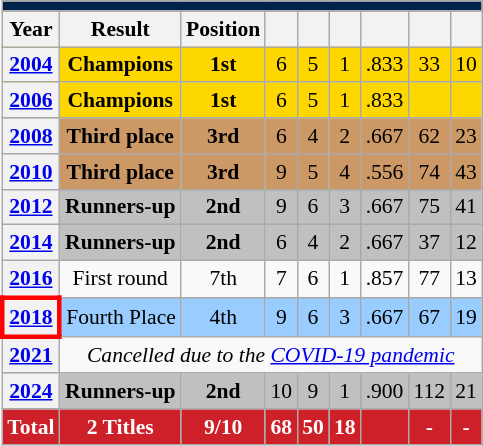<table class="wikitable" style="font-size:90%; text-align:center;">
<tr>
<th style="background:#00234C;" colspan="9"><a href='#'></a></th>
</tr>
<tr>
<th scope="col">Year</th>
<th scope="col">Result</th>
<th scope="col">Position</th>
<th scope="col"></th>
<th scope="col"></th>
<th scope="col"></th>
<th scope="col"></th>
<th scope="col"></th>
<th scope="col"></th>
</tr>
<tr style="background:gold">
<th> <a href='#'>2004</a></th>
<td><strong>Champions</strong></td>
<td><strong>1st</strong></td>
<td>6</td>
<td>5</td>
<td>1</td>
<td>.833</td>
<td>33</td>
<td>10</td>
</tr>
<tr style="background:gold">
<th> <a href='#'>2006</a></th>
<td><strong>Champions</strong></td>
<td><strong>1st</strong></td>
<td>6</td>
<td>5</td>
<td>1</td>
<td>.833</td>
<td></td>
<td></td>
</tr>
<tr style="background:#cc9966">
<th> <a href='#'>2008</a></th>
<td><strong>Third place</strong></td>
<td><strong>3rd</strong></td>
<td>6</td>
<td>4</td>
<td>2</td>
<td>.667</td>
<td>62</td>
<td>23</td>
</tr>
<tr style="background:#cc9966">
<th> <a href='#'>2010</a></th>
<td><strong>Third place</strong></td>
<td><strong>3rd</strong></td>
<td>9</td>
<td>5</td>
<td>4</td>
<td>.556</td>
<td>74</td>
<td>43</td>
</tr>
<tr style="background:silver">
<th> <a href='#'>2012</a></th>
<td><strong>Runners-up</strong></td>
<td><strong>2nd</strong></td>
<td>9</td>
<td>6</td>
<td>3</td>
<td>.667</td>
<td>75</td>
<td>41</td>
</tr>
<tr style="background:silver">
<th> <a href='#'>2014</a></th>
<td><strong>Runners-up</strong></td>
<td><strong>2nd</strong></td>
<td>6</td>
<td>4</td>
<td>2</td>
<td>.667</td>
<td>37</td>
<td>12</td>
</tr>
<tr>
<th> <a href='#'>2016</a></th>
<td>First round</td>
<td>7th</td>
<td>7</td>
<td>6</td>
<td>1</td>
<td>.857</td>
<td>77</td>
<td>13</td>
</tr>
<tr bgcolor=#9acdff>
<th style="border: 3px solid red"> <a href='#'>2018</a></th>
<td>Fourth Place</td>
<td>4th</td>
<td>9</td>
<td>6</td>
<td>3</td>
<td>.667</td>
<td>67</td>
<td>19</td>
</tr>
<tr>
<th> <a href='#'>2021</a></th>
<td colspan="8"><em>Cancelled due to the <a href='#'>COVID-19 pandemic</a></em></td>
</tr>
<tr style="background:silver">
<th>  <a href='#'>2024</a></th>
<td><strong>Runners-up</strong></td>
<td><strong>2nd</strong></td>
<td>10</td>
<td>9</td>
<td>1</td>
<td>.900</td>
<td>112</td>
<td>21</td>
</tr>
<tr>
<th style="color:white; background:#CE2028;">Total</th>
<th style="color:white; background:#CE2028;">2 Titles</th>
<th style="color:white; background:#CE2028;">9/10</th>
<th style="color:white; background:#CE2028;">68</th>
<th style="color:white; background:#CE2028;">50</th>
<th style="color:white; background:#CE2028;">18</th>
<th style="color:white; background:#CE2028;"></th>
<th style="color:white; background:#CE2028;">-</th>
<th style="color:white; background:#CE2028;">-</th>
</tr>
</table>
